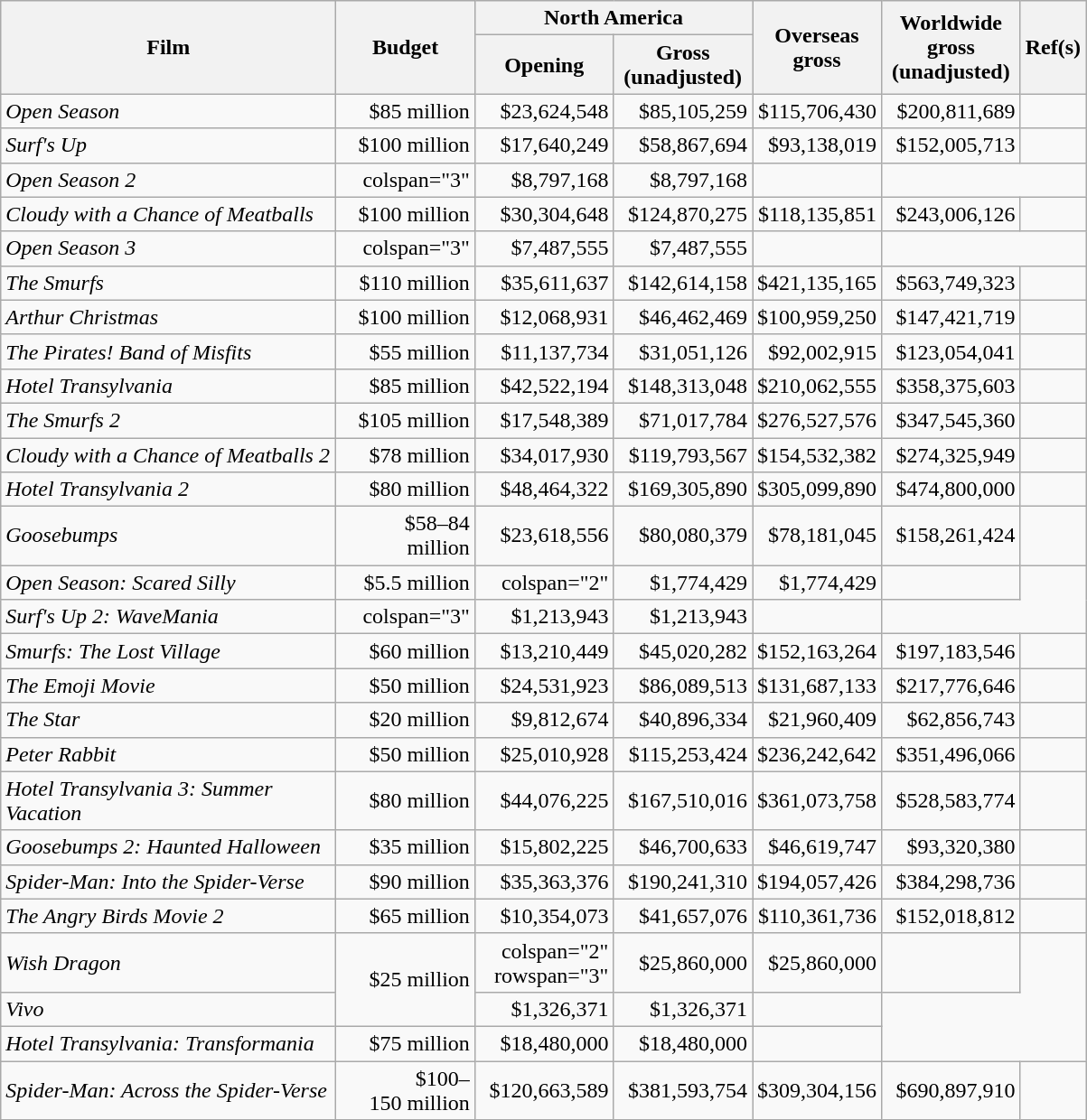<table class="sortable wikitable" style="text-align: right;">
<tr>
<th rowspan="2" width="240">Film</th>
<th rowspan="2" width="95">Budget</th>
<th colspan="2">North America</th>
<th rowspan="2">Overseas<br>gross</th>
<th rowspan="2" width="95">Worldwide gross<br>(unadjusted)</th>
<th rowspan="2">Ref(s)</th>
</tr>
<tr>
<th width="95">Opening</th>
<th width="95">Gross<br>(unadjusted)</th>
</tr>
<tr>
<td style="text-align:left;"><em>Open Season</em></td>
<td>$85 million</td>
<td>$23,624,548</td>
<td>$85,105,259</td>
<td>$115,706,430</td>
<td>$200,811,689</td>
<td></td>
</tr>
<tr>
<td style="text-align:left;"><em>Surf's Up</em></td>
<td>$100 million</td>
<td>$17,640,249</td>
<td>$58,867,694</td>
<td>$93,138,019</td>
<td>$152,005,713</td>
<td></td>
</tr>
<tr>
<td style="text-align:left;"><em>Open Season 2</em></td>
<td>colspan="3" </td>
<td>$8,797,168</td>
<td>$8,797,168</td>
<td></td>
</tr>
<tr>
<td style="text-align:left;"><em>Cloudy with a Chance of Meatballs</em></td>
<td>$100 million</td>
<td>$30,304,648</td>
<td>$124,870,275</td>
<td>$118,135,851</td>
<td>$243,006,126</td>
<td></td>
</tr>
<tr>
<td style="text-align:left;"><em>Open Season 3</em></td>
<td>colspan="3" </td>
<td>$7,487,555</td>
<td>$7,487,555</td>
<td></td>
</tr>
<tr>
<td style="text-align:left;"><em>The Smurfs</em></td>
<td>$110 million</td>
<td>$35,611,637</td>
<td>$142,614,158</td>
<td>$421,135,165</td>
<td>$563,749,323</td>
<td></td>
</tr>
<tr>
<td style="text-align:left;"><em>Arthur Christmas</em></td>
<td>$100 million</td>
<td>$12,068,931</td>
<td>$46,462,469</td>
<td>$100,959,250</td>
<td>$147,421,719</td>
<td></td>
</tr>
<tr>
<td style="text-align:left;"><em>The Pirates! Band of Misfits</em></td>
<td>$55 million</td>
<td>$11,137,734</td>
<td>$31,051,126</td>
<td>$92,002,915</td>
<td>$123,054,041</td>
<td></td>
</tr>
<tr>
<td style="text-align:left;"><em>Hotel Transylvania</em></td>
<td>$85 million</td>
<td>$42,522,194</td>
<td>$148,313,048</td>
<td>$210,062,555</td>
<td>$358,375,603</td>
<td></td>
</tr>
<tr>
<td style="text-align:left;"><em>The Smurfs 2</em></td>
<td>$105 million</td>
<td>$17,548,389</td>
<td>$71,017,784</td>
<td>$276,527,576</td>
<td>$347,545,360</td>
<td></td>
</tr>
<tr>
<td style="text-align:left;"><em>Cloudy with a Chance of Meatballs 2</em></td>
<td>$78 million</td>
<td>$34,017,930</td>
<td>$119,793,567</td>
<td>$154,532,382</td>
<td>$274,325,949</td>
<td></td>
</tr>
<tr>
<td style="text-align:left;"><em>Hotel Transylvania 2</em></td>
<td>$80 million</td>
<td>$48,464,322</td>
<td>$169,305,890</td>
<td>$305,099,890</td>
<td>$474,800,000</td>
<td></td>
</tr>
<tr>
<td style="text-align:left;"><em>Goosebumps</em></td>
<td>$58–84 million</td>
<td>$23,618,556</td>
<td>$80,080,379</td>
<td>$78,181,045</td>
<td>$158,261,424</td>
<td></td>
</tr>
<tr>
<td style="text-align:left;"><em>Open Season: Scared Silly</em></td>
<td>$5.5 million</td>
<td>colspan="2" </td>
<td>$1,774,429</td>
<td>$1,774,429</td>
<td></td>
</tr>
<tr>
<td style="text-align:left;"><em>Surf's Up 2: WaveMania</em></td>
<td>colspan="3" </td>
<td>$1,213,943</td>
<td>$1,213,943</td>
<td></td>
</tr>
<tr>
<td style="text-align:left;"><em>Smurfs: The Lost Village</em></td>
<td>$60 million</td>
<td>$13,210,449</td>
<td>$45,020,282</td>
<td>$152,163,264</td>
<td>$197,183,546</td>
<td></td>
</tr>
<tr>
<td style="text-align:left;"><em>The Emoji Movie</em></td>
<td>$50 million</td>
<td>$24,531,923</td>
<td>$86,089,513</td>
<td>$131,687,133</td>
<td>$217,776,646</td>
<td></td>
</tr>
<tr>
<td style="text-align:left;"><em>The Star</em></td>
<td>$20 million</td>
<td>$9,812,674</td>
<td>$40,896,334</td>
<td>$21,960,409</td>
<td>$62,856,743</td>
<td></td>
</tr>
<tr>
<td style="text-align:left;"><em>Peter Rabbit</em></td>
<td>$50 million</td>
<td>$25,010,928</td>
<td>$115,253,424</td>
<td>$236,242,642</td>
<td>$351,496,066</td>
<td></td>
</tr>
<tr>
<td style="text-align:left;"><em>Hotel Transylvania 3: Summer Vacation</em></td>
<td>$80 million</td>
<td>$44,076,225</td>
<td>$167,510,016</td>
<td>$361,073,758</td>
<td>$528,583,774</td>
<td></td>
</tr>
<tr>
<td style="text-align:left;"><em>Goosebumps 2: Haunted Halloween</em></td>
<td>$35 million</td>
<td>$15,802,225</td>
<td>$46,700,633</td>
<td>$46,619,747</td>
<td>$93,320,380</td>
<td></td>
</tr>
<tr>
<td style="text-align:left;"><em>Spider-Man: Into the Spider-Verse</em></td>
<td>$90 million</td>
<td>$35,363,376</td>
<td>$190,241,310</td>
<td>$194,057,426</td>
<td>$384,298,736</td>
<td></td>
</tr>
<tr>
<td style="text-align:left;"><em>The Angry Birds Movie 2</em></td>
<td>$65 million</td>
<td>$10,354,073</td>
<td>$41,657,076</td>
<td>$110,361,736</td>
<td>$152,018,812</td>
<td></td>
</tr>
<tr>
<td style="text-align:left;"><em>Wish Dragon</em></td>
<td rowspan="2">$25 million</td>
<td>colspan="2" rowspan="3" </td>
<td>$25,860,000</td>
<td>$25,860,000</td>
<td></td>
</tr>
<tr>
<td style="text-align:left;"><em>Vivo</em></td>
<td>$1,326,371</td>
<td>$1,326,371</td>
<td></td>
</tr>
<tr>
<td style="text-align:left;"><em>Hotel Transylvania: Transformania</em></td>
<td>$75 million</td>
<td>$18,480,000</td>
<td>$18,480,000</td>
<td></td>
</tr>
<tr>
<td style="text-align:left;"><em>Spider-Man: Across the Spider-Verse</em></td>
<td>$100–150 million</td>
<td>$120,663,589</td>
<td>$381,593,754</td>
<td>$309,304,156</td>
<td>$690,897,910</td>
<td></td>
</tr>
</table>
